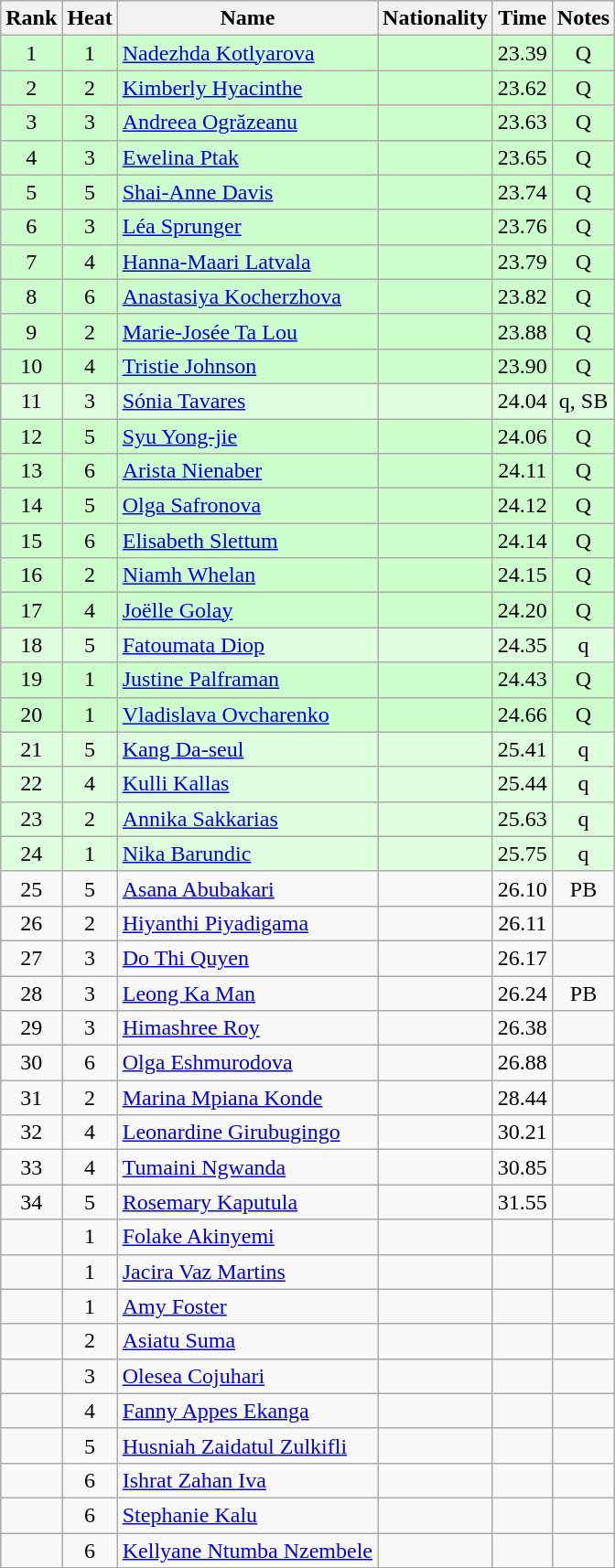<table class="wikitable sortable" style="text-align:center">
<tr>
<th>Rank</th>
<th>Heat</th>
<th>Name</th>
<th>Nationality</th>
<th>Time</th>
<th>Notes</th>
</tr>
<tr bgcolor=ccffcc>
<td>1</td>
<td>1</td>
<td align=left><a href='#'>Nadezhda Kotlyarova</a></td>
<td align=left></td>
<td>23.39</td>
<td>Q</td>
</tr>
<tr bgcolor=ccffcc>
<td>2</td>
<td>2</td>
<td align=left><a href='#'>Kimberly Hyacinthe</a></td>
<td align=left></td>
<td>23.62</td>
<td>Q</td>
</tr>
<tr bgcolor=ccffcc>
<td>3</td>
<td>3</td>
<td align=left><a href='#'>Andreea Ogrăzeanu</a></td>
<td align=left></td>
<td>23.63</td>
<td>Q</td>
</tr>
<tr bgcolor=ccffcc>
<td>4</td>
<td>3</td>
<td align=left><a href='#'>Ewelina Ptak</a></td>
<td align=left></td>
<td>23.65</td>
<td>Q</td>
</tr>
<tr bgcolor=ccffcc>
<td>5</td>
<td>5</td>
<td align=left><a href='#'>Shai-Anne Davis</a></td>
<td align=left></td>
<td>23.74</td>
<td>Q</td>
</tr>
<tr bgcolor=ccffcc>
<td>6</td>
<td>3</td>
<td align=left><a href='#'>Léa Sprunger</a></td>
<td align=left></td>
<td>23.76</td>
<td>Q</td>
</tr>
<tr bgcolor=ccffcc>
<td>7</td>
<td>4</td>
<td align=left><a href='#'>Hanna-Maari Latvala</a></td>
<td align=left></td>
<td>23.79</td>
<td>Q</td>
</tr>
<tr bgcolor=ccffcc>
<td>8</td>
<td>6</td>
<td align=left><a href='#'>Anastasiya Kocherzhova</a></td>
<td align=left></td>
<td>23.82</td>
<td>Q</td>
</tr>
<tr bgcolor=ccffcc>
<td>9</td>
<td>2</td>
<td align=left><a href='#'>Marie-Josée Ta Lou</a></td>
<td align=left></td>
<td>23.88</td>
<td>Q</td>
</tr>
<tr bgcolor=ccffcc>
<td>10</td>
<td>4</td>
<td align=left><a href='#'>Tristie Johnson</a></td>
<td align=left></td>
<td>23.90</td>
<td>Q</td>
</tr>
<tr bgcolor=ddffdd>
<td>11</td>
<td>3</td>
<td align=left><a href='#'>Sónia Tavares</a></td>
<td align=left></td>
<td>24.04</td>
<td>q, SB</td>
</tr>
<tr bgcolor=ccffcc>
<td>12</td>
<td>5</td>
<td align=left><a href='#'>Syu Yong-jie</a></td>
<td align=left></td>
<td>24.06</td>
<td>Q</td>
</tr>
<tr bgcolor=ccffcc>
<td>13</td>
<td>6</td>
<td align=left><a href='#'>Arista Nienaber</a></td>
<td align=left></td>
<td>24.11</td>
<td>Q</td>
</tr>
<tr bgcolor=ccffcc>
<td>14</td>
<td>5</td>
<td align=left><a href='#'>Olga Safronova</a></td>
<td align=left></td>
<td>24.12</td>
<td>Q</td>
</tr>
<tr bgcolor=ccffcc>
<td>15</td>
<td>6</td>
<td align=left><a href='#'>Elisabeth Slettum</a></td>
<td align=left></td>
<td>24.14</td>
<td>Q</td>
</tr>
<tr bgcolor=ccffcc>
<td>16</td>
<td>2</td>
<td align=left><a href='#'>Niamh Whelan</a></td>
<td align=left></td>
<td>24.15</td>
<td>Q</td>
</tr>
<tr bgcolor=ccffcc>
<td>17</td>
<td>4</td>
<td align=left><a href='#'>Joëlle Golay</a></td>
<td align=left></td>
<td>24.20</td>
<td>Q</td>
</tr>
<tr bgcolor=ddffdd>
<td>18</td>
<td>5</td>
<td align=left><a href='#'>Fatoumata Diop</a></td>
<td align=left></td>
<td>24.35</td>
<td>q</td>
</tr>
<tr bgcolor=ccffcc>
<td>19</td>
<td>1</td>
<td align=left><a href='#'>Justine Palframan</a></td>
<td align=left></td>
<td>24.43</td>
<td>Q</td>
</tr>
<tr bgcolor=ccffcc>
<td>20</td>
<td>1</td>
<td align=left><a href='#'>Vladislava Ovcharenko</a></td>
<td align=left></td>
<td>24.66</td>
<td>Q</td>
</tr>
<tr bgcolor=ddffdd>
<td>21</td>
<td>5</td>
<td align=left><a href='#'>Kang Da-seul</a></td>
<td align=left></td>
<td>25.41</td>
<td>q</td>
</tr>
<tr bgcolor=ddffdd>
<td>22</td>
<td>4</td>
<td align=left><a href='#'>Kulli Kallas</a></td>
<td align=left></td>
<td>25.44</td>
<td>q</td>
</tr>
<tr bgcolor=ddffdd>
<td>23</td>
<td>2</td>
<td align=left><a href='#'>Annika Sakkarias</a></td>
<td align=left></td>
<td>25.63</td>
<td>q</td>
</tr>
<tr bgcolor=ddffdd>
<td>24</td>
<td>1</td>
<td align=left><a href='#'>Nika Barundic</a></td>
<td align=left></td>
<td>25.75</td>
<td>q</td>
</tr>
<tr>
<td>25</td>
<td>5</td>
<td align=left><a href='#'>Asana Abubakari</a></td>
<td align=left></td>
<td>26.10</td>
<td>PB</td>
</tr>
<tr>
<td>26</td>
<td>2</td>
<td align=left><a href='#'>Hiyanthi Piyadigama</a></td>
<td align=left></td>
<td>26.11</td>
<td></td>
</tr>
<tr>
<td>27</td>
<td>3</td>
<td align=left><a href='#'>Do Thi Quyen</a></td>
<td align=left></td>
<td>26.17</td>
<td></td>
</tr>
<tr>
<td>28</td>
<td>3</td>
<td align=left><a href='#'>Leong Ka Man</a></td>
<td align=left></td>
<td>26.24</td>
<td>PB</td>
</tr>
<tr>
<td>29</td>
<td>3</td>
<td align=left><a href='#'>Himashree Roy</a></td>
<td align=left></td>
<td>26.38</td>
<td></td>
</tr>
<tr>
<td>30</td>
<td>6</td>
<td align=left><a href='#'>Olga Eshmurodova</a></td>
<td align=left></td>
<td>26.88</td>
<td></td>
</tr>
<tr>
<td>31</td>
<td>2</td>
<td align=left><a href='#'>Marina Mpiana Konde</a></td>
<td align=left></td>
<td>28.44</td>
<td></td>
</tr>
<tr>
<td>32</td>
<td>4</td>
<td align=left><a href='#'>Leonardine Girubugingo</a></td>
<td align=left></td>
<td>30.21</td>
<td></td>
</tr>
<tr>
<td>33</td>
<td>4</td>
<td align=left><a href='#'>Tumaini Ngwanda</a></td>
<td align=left></td>
<td>30.85</td>
<td></td>
</tr>
<tr>
<td>34</td>
<td>5</td>
<td align=left><a href='#'>Rosemary Kaputula</a></td>
<td align=left></td>
<td>31.55</td>
<td></td>
</tr>
<tr>
<td></td>
<td>1</td>
<td align=left><a href='#'>Folake Akinyemi</a></td>
<td align=left></td>
<td></td>
<td></td>
</tr>
<tr>
<td></td>
<td>1</td>
<td align=left><a href='#'>Jacira Vaz Martins</a></td>
<td align=left></td>
<td></td>
<td></td>
</tr>
<tr>
<td></td>
<td>1</td>
<td align=left><a href='#'>Amy Foster</a></td>
<td align=left></td>
<td></td>
<td></td>
</tr>
<tr>
<td></td>
<td>2</td>
<td align=left><a href='#'>Asiatu Suma</a></td>
<td align=left></td>
<td></td>
<td></td>
</tr>
<tr>
<td></td>
<td>3</td>
<td align=left><a href='#'>Olesea Cojuhari</a></td>
<td align=left></td>
<td></td>
<td></td>
</tr>
<tr>
<td></td>
<td>4</td>
<td align=left><a href='#'>Fanny Appes Ekanga</a></td>
<td align=left></td>
<td></td>
<td></td>
</tr>
<tr>
<td></td>
<td>5</td>
<td align=left><a href='#'>Husniah Zaidatul Zulkifli</a></td>
<td align=left></td>
<td></td>
<td></td>
</tr>
<tr>
<td></td>
<td>6</td>
<td align=left><a href='#'>Ishrat Zahan Iva</a></td>
<td align=left></td>
<td></td>
<td></td>
</tr>
<tr>
<td></td>
<td>6</td>
<td align=left><a href='#'>Stephanie Kalu</a></td>
<td align=left></td>
<td></td>
<td></td>
</tr>
<tr>
<td></td>
<td>6</td>
<td align=left><a href='#'>Kellyane Ntumba Nzembele</a></td>
<td align=left></td>
<td></td>
<td></td>
</tr>
</table>
